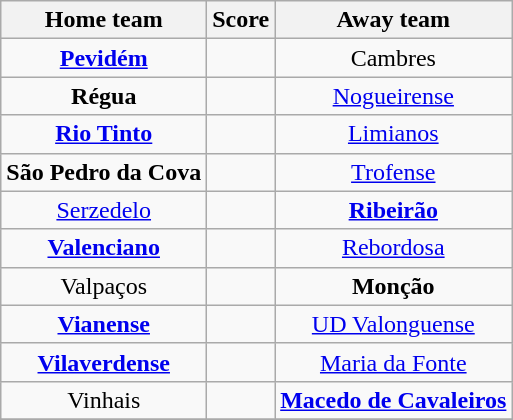<table class="wikitable" style="text-align: center">
<tr>
<th>Home team</th>
<th>Score</th>
<th>Away team</th>
</tr>
<tr>
<td><strong><a href='#'>Pevidém</a></strong> </td>
<td></td>
<td>Cambres </td>
</tr>
<tr>
<td><strong>Régua</strong> </td>
<td></td>
<td><a href='#'>Nogueirense</a> </td>
</tr>
<tr>
<td><strong><a href='#'>Rio Tinto</a></strong> </td>
<td></td>
<td><a href='#'>Limianos</a> </td>
</tr>
<tr>
<td><strong>São Pedro da Cova</strong> </td>
<td></td>
<td><a href='#'>Trofense</a> </td>
</tr>
<tr>
<td><a href='#'>Serzedelo</a> </td>
<td></td>
<td><strong><a href='#'>Ribeirão</a></strong> </td>
</tr>
<tr>
<td><strong><a href='#'>Valenciano</a></strong> </td>
<td></td>
<td><a href='#'>Rebordosa</a> </td>
</tr>
<tr>
<td>Valpaços </td>
<td></td>
<td><strong>Monção</strong> </td>
</tr>
<tr>
<td><strong><a href='#'>Vianense</a></strong> </td>
<td></td>
<td><a href='#'>UD Valonguense</a> </td>
</tr>
<tr>
<td><strong><a href='#'>Vilaverdense</a></strong> </td>
<td></td>
<td><a href='#'>Maria da Fonte</a> </td>
</tr>
<tr>
<td>Vinhais </td>
<td></td>
<td><strong><a href='#'>Macedo de Cavaleiros</a></strong> </td>
</tr>
<tr>
</tr>
</table>
